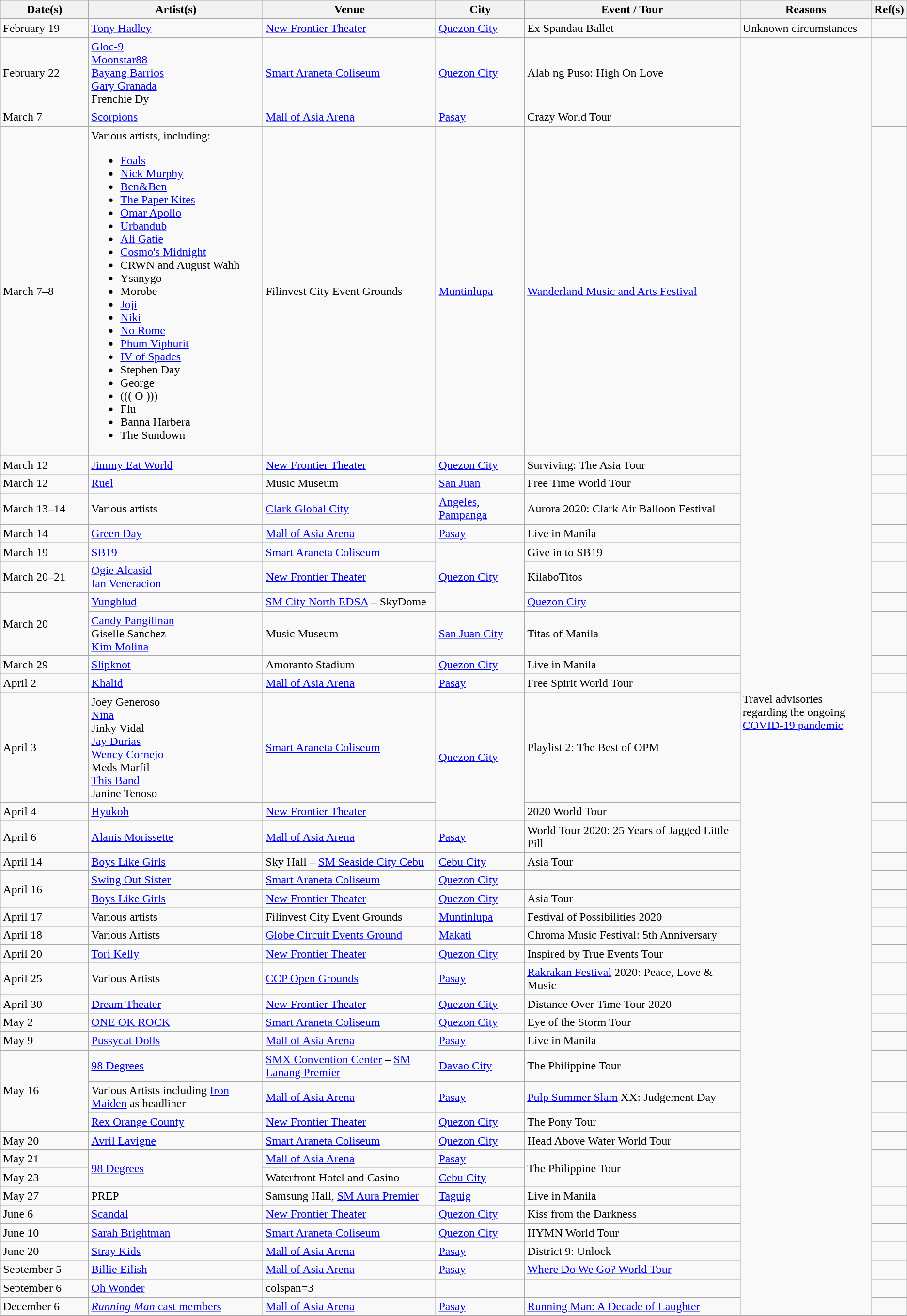<table class="wikitable sortable" style="font-size: 100%; width=100%;" style="text-align:center;">
<tr>
<th class="unsortable" style="width: 10%;" scope="col">Date(s)</th>
<th style="width: 20%;" scope="col">Artist(s)</th>
<th style="width: 20%;" scope="col">Venue</th>
<th style="width: 10%;" scope="col">City</th>
<th style="width: 25%;" scope="col">Event / Tour</th>
<th style="width: 25%;" scope="col">Reasons</th>
<th style="width: 1%;" scope="col">Ref(s)</th>
</tr>
<tr>
<td>February 19</td>
<td><a href='#'>Tony Hadley</a></td>
<td><a href='#'>New Frontier Theater</a></td>
<td><a href='#'>Quezon City</a></td>
<td>Ex Spandau Ballet</td>
<td>Unknown circumstances</td>
<td></td>
</tr>
<tr>
<td>February 22</td>
<td><a href='#'>Gloc-9</a><br><a href='#'>Moonstar88</a><br><a href='#'>Bayang Barrios</a><br><a href='#'>Gary Granada</a><br>Frenchie Dy</td>
<td><a href='#'>Smart Araneta Coliseum</a></td>
<td><a href='#'>Quezon City</a></td>
<td>Alab ng Puso: High On Love</td>
<td></td>
<td></td>
</tr>
<tr>
<td>March 7</td>
<td><a href='#'>Scorpions</a></td>
<td><a href='#'>Mall of Asia Arena</a></td>
<td><a href='#'>Pasay</a></td>
<td>Crazy World Tour</td>
<td rowspan=39>Travel advisories regarding the ongoing <a href='#'>COVID-19 pandemic</a></td>
<td></td>
</tr>
<tr>
<td>March 7–8</td>
<td>Various artists, including:<br><ul><li><a href='#'>Foals</a></li><li><a href='#'>Nick Murphy</a></li><li><a href='#'>Ben&Ben</a></li><li><a href='#'>The Paper Kites</a></li><li><a href='#'>Omar Apollo</a></li><li><a href='#'>Urbandub</a></li><li><a href='#'>Ali Gatie</a></li><li><a href='#'>Cosmo's Midnight</a></li><li>CRWN and August Wahh</li><li>Ysanygo</li><li>Morobe</li><li><a href='#'>Joji</a></li><li><a href='#'>Niki</a></li><li><a href='#'>No Rome</a></li><li><a href='#'>Phum Viphurit</a></li><li><a href='#'>IV of Spades</a></li><li>Stephen Day</li><li>George</li><li>((( O )))</li><li>Flu</li><li>Banna Harbera</li><li>The Sundown</li></ul></td>
<td>Filinvest City Event Grounds</td>
<td><a href='#'>Muntinlupa</a></td>
<td><a href='#'>Wanderland Music and Arts Festival</a></td>
<td></td>
</tr>
<tr>
<td>March 12</td>
<td><a href='#'>Jimmy Eat World</a></td>
<td><a href='#'>New Frontier Theater</a></td>
<td><a href='#'>Quezon City</a></td>
<td>Surviving: The Asia Tour</td>
<td></td>
</tr>
<tr>
<td>March 12</td>
<td><a href='#'>Ruel</a></td>
<td>Music Museum</td>
<td><a href='#'>San Juan</a></td>
<td>Free Time World Tour</td>
<td></td>
</tr>
<tr>
<td>March 13–14</td>
<td>Various artists</td>
<td><a href='#'>Clark Global City</a></td>
<td><a href='#'>Angeles, Pampanga</a></td>
<td>Aurora 2020: Clark Air Balloon Festival</td>
<td></td>
</tr>
<tr>
<td>March 14</td>
<td><a href='#'>Green Day</a></td>
<td><a href='#'>Mall of Asia Arena</a></td>
<td><a href='#'>Pasay</a></td>
<td>Live in Manila</td>
<td></td>
</tr>
<tr>
<td>March 19</td>
<td><a href='#'>SB19</a></td>
<td><a href='#'>Smart Araneta Coliseum</a></td>
<td rowspan=3><a href='#'>Quezon City</a></td>
<td>Give in to SB19</td>
<td></td>
</tr>
<tr>
<td>March 20–21</td>
<td><a href='#'>Ogie Alcasid</a><br><a href='#'>Ian Veneracion</a></td>
<td><a href='#'>New Frontier Theater</a></td>
<td>KilaboTitos</td>
<td></td>
</tr>
<tr>
<td rowspan=2>March 20</td>
<td><a href='#'>Yungblud</a></td>
<td><a href='#'>SM City North EDSA</a> – SkyDome</td>
<td><a href='#'>Quezon City</a></td>
<td></td>
</tr>
<tr>
<td><a href='#'>Candy Pangilinan</a><br>Giselle Sanchez<br><a href='#'>Kim Molina</a></td>
<td>Music Museum</td>
<td><a href='#'>San Juan City</a></td>
<td>Titas of Manila</td>
<td></td>
</tr>
<tr>
<td>March 29</td>
<td><a href='#'>Slipknot</a></td>
<td>Amoranto Stadium</td>
<td><a href='#'>Quezon City</a></td>
<td>Live in Manila</td>
<td></td>
</tr>
<tr>
<td>April 2</td>
<td><a href='#'>Khalid</a></td>
<td><a href='#'>Mall of Asia Arena</a></td>
<td><a href='#'>Pasay</a></td>
<td>Free Spirit World Tour</td>
<td></td>
</tr>
<tr>
<td>April 3</td>
<td>Joey Generoso<br><a href='#'>Nina</a><br>Jinky Vidal<br><a href='#'>Jay Durias</a><br><a href='#'>Wency Cornejo</a><br>Meds Marfil<br><a href='#'>This Band</a><br>Janine Tenoso</td>
<td><a href='#'>Smart Araneta Coliseum</a></td>
<td rowspan=2><a href='#'>Quezon City</a></td>
<td>Playlist 2: The Best of OPM</td>
<td></td>
</tr>
<tr>
<td>April 4</td>
<td><a href='#'>Hyukoh</a></td>
<td><a href='#'>New Frontier Theater</a></td>
<td>2020 World Tour</td>
<td></td>
</tr>
<tr>
<td>April 6</td>
<td><a href='#'>Alanis Morissette</a></td>
<td><a href='#'>Mall of Asia Arena</a></td>
<td><a href='#'>Pasay</a></td>
<td>World Tour 2020: 25 Years of Jagged Little Pill</td>
<td></td>
</tr>
<tr>
<td>April 14</td>
<td><a href='#'>Boys Like Girls</a></td>
<td>Sky Hall – <a href='#'>SM Seaside City Cebu</a></td>
<td><a href='#'>Cebu City</a></td>
<td>Asia Tour</td>
<td></td>
</tr>
<tr>
<td rowspan=2>April 16</td>
<td><a href='#'>Swing Out Sister</a></td>
<td><a href='#'>Smart Araneta Coliseum</a></td>
<td><a href='#'>Quezon City</a></td>
<td></td>
<td></td>
</tr>
<tr>
<td><a href='#'>Boys Like Girls</a></td>
<td><a href='#'>New Frontier Theater</a></td>
<td><a href='#'>Quezon City</a></td>
<td>Asia Tour</td>
<td></td>
</tr>
<tr>
<td>April 17</td>
<td>Various artists</td>
<td>Filinvest City Event Grounds</td>
<td><a href='#'>Muntinlupa</a></td>
<td>Festival of Possibilities 2020</td>
<td></td>
</tr>
<tr>
<td>April 18</td>
<td>Various Artists</td>
<td><a href='#'>Globe Circuit Events Ground</a></td>
<td><a href='#'>Makati</a></td>
<td>Chroma Music Festival: 5th Anniversary</td>
<td></td>
</tr>
<tr>
<td>April 20</td>
<td><a href='#'>Tori Kelly</a></td>
<td><a href='#'>New Frontier Theater</a></td>
<td><a href='#'>Quezon City</a></td>
<td>Inspired by True Events Tour</td>
<td></td>
</tr>
<tr>
<td>April 25</td>
<td>Various Artists</td>
<td><a href='#'>CCP Open Grounds</a></td>
<td><a href='#'>Pasay</a></td>
<td><a href='#'>Rakrakan Festival</a> 2020: Peace, Love & Music</td>
<td></td>
</tr>
<tr>
<td>April 30</td>
<td><a href='#'>Dream Theater</a></td>
<td><a href='#'>New Frontier Theater</a></td>
<td><a href='#'>Quezon City</a></td>
<td>Distance Over Time Tour 2020</td>
<td></td>
</tr>
<tr>
<td>May 2</td>
<td><a href='#'>ONE OK ROCK</a></td>
<td><a href='#'>Smart Araneta Coliseum</a></td>
<td><a href='#'>Quezon City</a></td>
<td>Eye of the Storm Tour</td>
<td></td>
</tr>
<tr>
<td>May 9</td>
<td><a href='#'>Pussycat Dolls</a></td>
<td><a href='#'>Mall of Asia Arena</a></td>
<td><a href='#'>Pasay</a></td>
<td>Live in Manila</td>
<td></td>
</tr>
<tr>
<td rowspan=3>May 16</td>
<td><a href='#'>98 Degrees</a></td>
<td><a href='#'>SMX Convention Center</a> – <a href='#'>SM Lanang Premier</a></td>
<td><a href='#'>Davao City</a></td>
<td>The Philippine Tour</td>
<td></td>
</tr>
<tr>
<td>Various Artists including <a href='#'>Iron Maiden</a> as headliner</td>
<td><a href='#'>Mall of Asia Arena</a></td>
<td><a href='#'>Pasay</a></td>
<td><a href='#'>Pulp Summer Slam</a> XX: Judgement Day</td>
<td></td>
</tr>
<tr>
<td><a href='#'>Rex Orange County</a></td>
<td><a href='#'>New Frontier Theater</a></td>
<td><a href='#'>Quezon City</a></td>
<td>The Pony Tour</td>
<td></td>
</tr>
<tr>
<td>May 20</td>
<td><a href='#'>Avril Lavigne</a></td>
<td><a href='#'>Smart Araneta Coliseum</a></td>
<td><a href='#'>Quezon City</a></td>
<td>Head Above Water World Tour</td>
<td></td>
</tr>
<tr>
<td>May 21</td>
<td rowspan=2><a href='#'>98 Degrees</a></td>
<td><a href='#'>Mall of Asia Arena</a></td>
<td><a href='#'>Pasay</a></td>
<td rowspan=2>The Philippine Tour</td>
<td rowspan=2></td>
</tr>
<tr>
<td>May 23</td>
<td>Waterfront Hotel and Casino</td>
<td><a href='#'>Cebu City</a></td>
</tr>
<tr>
<td>May 27</td>
<td>PREP</td>
<td>Samsung Hall, <a href='#'>SM Aura Premier</a></td>
<td><a href='#'>Taguig</a></td>
<td>Live in Manila</td>
<td></td>
</tr>
<tr>
<td>June 6</td>
<td><a href='#'>Scandal</a></td>
<td><a href='#'>New Frontier Theater</a></td>
<td><a href='#'>Quezon City</a></td>
<td>Kiss from the Darkness</td>
<td></td>
</tr>
<tr>
<td>June 10</td>
<td><a href='#'>Sarah Brightman</a></td>
<td><a href='#'>Smart Araneta Coliseum</a></td>
<td><a href='#'>Quezon City</a></td>
<td>HYMN World Tour</td>
<td></td>
</tr>
<tr>
<td>June 20</td>
<td><a href='#'>Stray Kids</a></td>
<td><a href='#'>Mall of Asia Arena</a></td>
<td><a href='#'>Pasay</a></td>
<td>District 9: Unlock</td>
<td></td>
</tr>
<tr>
<td>September 5</td>
<td><a href='#'>Billie Eilish</a></td>
<td><a href='#'>Mall of Asia Arena</a></td>
<td><a href='#'>Pasay</a></td>
<td><a href='#'>Where Do We Go? World Tour</a></td>
<td></td>
</tr>
<tr>
<td>September 6</td>
<td><a href='#'>Oh Wonder</a></td>
<td>colspan=3 </td>
<td></td>
</tr>
<tr>
<td>December 6</td>
<td><a href='#'><em>Running Man</em> cast members</a></td>
<td><a href='#'>Mall of Asia Arena</a></td>
<td><a href='#'>Pasay</a></td>
<td><a href='#'>Running Man: A Decade of Laughter</a></td>
<td></td>
</tr>
</table>
